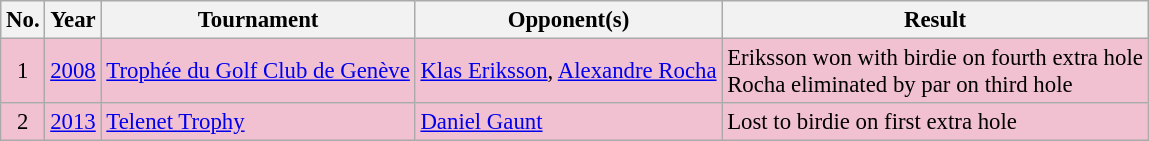<table class="wikitable" style="font-size:95%;">
<tr>
<th>No.</th>
<th>Year</th>
<th>Tournament</th>
<th>Opponent(s)</th>
<th>Result</th>
</tr>
<tr style="background:#F2C1D1;">
<td align=center>1</td>
<td><a href='#'>2008</a></td>
<td><a href='#'>Trophée du Golf Club de Genève</a></td>
<td> <a href='#'>Klas Eriksson</a>,  <a href='#'>Alexandre Rocha</a></td>
<td>Eriksson won with birdie on fourth extra hole<br>Rocha eliminated by par on third hole</td>
</tr>
<tr style="background:#F2C1D1;">
<td align=center>2</td>
<td><a href='#'>2013</a></td>
<td><a href='#'>Telenet Trophy</a></td>
<td> <a href='#'>Daniel Gaunt</a></td>
<td>Lost to birdie on first extra hole</td>
</tr>
</table>
